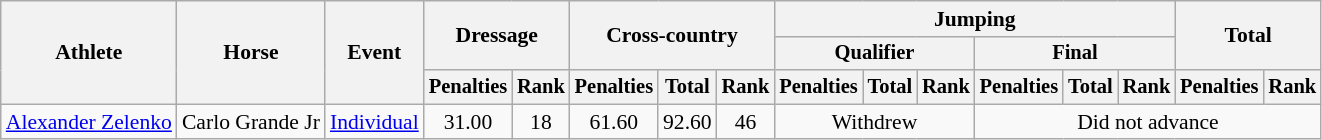<table class=wikitable style="font-size:90%">
<tr>
<th rowspan="3">Athlete</th>
<th rowspan="3">Horse</th>
<th rowspan="3">Event</th>
<th colspan="2" rowspan="2">Dressage</th>
<th colspan="3" rowspan="2">Cross-country</th>
<th colspan="6">Jumping</th>
<th colspan="2" rowspan="2">Total</th>
</tr>
<tr style="font-size:95%">
<th colspan="3">Qualifier</th>
<th colspan="3">Final</th>
</tr>
<tr style="font-size:95%">
<th>Penalties</th>
<th>Rank</th>
<th>Penalties</th>
<th>Total</th>
<th>Rank</th>
<th>Penalties</th>
<th>Total</th>
<th>Rank</th>
<th>Penalties</th>
<th>Total</th>
<th>Rank</th>
<th>Penalties</th>
<th>Rank</th>
</tr>
<tr align="center">
<td align="left"><a href='#'>Alexander Zelenko</a></td>
<td align="left">Carlo Grande Jr</td>
<td align=left><a href='#'>Individual</a></td>
<td>31.00</td>
<td>18</td>
<td>61.60</td>
<td>92.60</td>
<td>46</td>
<td colspan=3>Withdrew</td>
<td colspan=5>Did not advance</td>
</tr>
</table>
